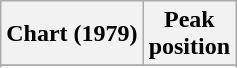<table class="wikitable sortable plainrowheaders">
<tr>
<th>Chart (1979)</th>
<th>Peak<br>position</th>
</tr>
<tr>
</tr>
<tr>
</tr>
<tr>
</tr>
<tr>
</tr>
</table>
